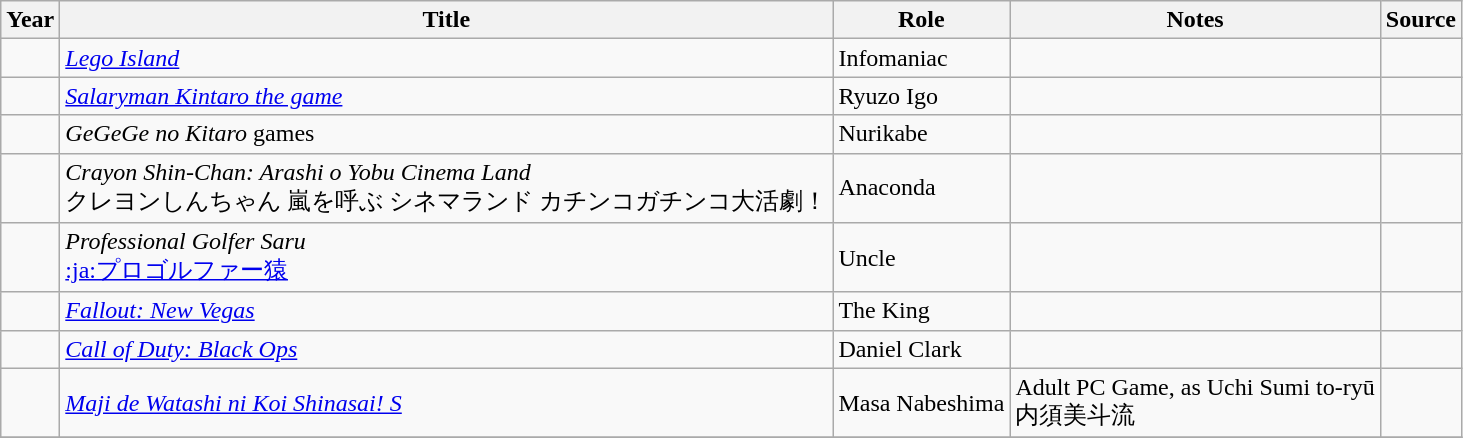<table class="wikitable sortable plainrowheaders">
<tr>
<th>Year</th>
<th>Title</th>
<th>Role</th>
<th class="unsortable">Notes</th>
<th class="unsortable">Source</th>
</tr>
<tr>
<td></td>
<td><em><a href='#'>Lego Island</a></em></td>
<td>Infomaniac</td>
<td></td>
<td></td>
</tr>
<tr>
<td></td>
<td><em><a href='#'>Salaryman Kintaro the game</a></em></td>
<td>Ryuzo Igo</td>
<td></td>
<td></td>
</tr>
<tr>
<td></td>
<td><em>GeGeGe no Kitaro</em> games</td>
<td>Nurikabe</td>
<td></td>
<td></td>
</tr>
<tr>
<td></td>
<td><em>Crayon Shin-Chan: Arashi o Yobu Cinema Land</em><br>クレヨンしんちゃん 嵐を呼ぶ シネマランド カチンコガチンコ大活劇！</td>
<td>Anaconda</td>
<td></td>
<td></td>
</tr>
<tr>
<td></td>
<td><em>Professional Golfer Saru</em><br><a href='#'>:ja:プロゴルファー猿</a></td>
<td>Uncle</td>
<td></td>
<td></td>
</tr>
<tr>
<td></td>
<td><em><a href='#'>Fallout: New Vegas</a></em></td>
<td>The King</td>
<td></td>
<td></td>
</tr>
<tr>
<td></td>
<td><em><a href='#'>Call of Duty: Black Ops</a></em></td>
<td>Daniel Clark</td>
<td></td>
<td></td>
</tr>
<tr>
<td></td>
<td><em><a href='#'>Maji de Watashi ni Koi Shinasai! S</a></em></td>
<td>Masa Nabeshima</td>
<td>Adult PC Game, as Uchi Sumi to-ryū<br>内須美斗流</td>
<td></td>
</tr>
<tr>
</tr>
</table>
